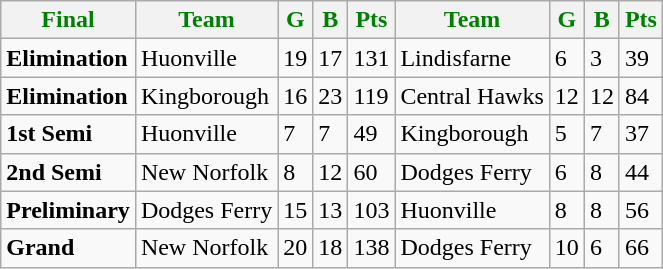<table class="wikitable">
<tr>
<th style="color:green">Final</th>
<th style="color:green">Team</th>
<th style="color:green">G</th>
<th style="color:green">B</th>
<th style="color:green">Pts</th>
<th style="color:green">Team</th>
<th style="color:green">G</th>
<th style="color:green">B</th>
<th style="color:green">Pts</th>
</tr>
<tr>
<td><strong>Elimination</strong></td>
<td>Huonville</td>
<td>19</td>
<td>17</td>
<td>131</td>
<td>Lindisfarne</td>
<td>6</td>
<td>3</td>
<td>39</td>
</tr>
<tr>
<td><strong>Elimination</strong></td>
<td>Kingborough</td>
<td>16</td>
<td>23</td>
<td>119</td>
<td>Central Hawks</td>
<td>12</td>
<td>12</td>
<td>84</td>
</tr>
<tr>
<td><strong>1st Semi</strong></td>
<td>Huonville</td>
<td>7</td>
<td>7</td>
<td>49</td>
<td>Kingborough</td>
<td>5</td>
<td>7</td>
<td>37</td>
</tr>
<tr>
<td><strong>2nd Semi</strong></td>
<td>New Norfolk</td>
<td>8</td>
<td>12</td>
<td>60</td>
<td>Dodges Ferry</td>
<td>6</td>
<td>8</td>
<td>44</td>
</tr>
<tr>
<td><strong>Preliminary</strong></td>
<td>Dodges Ferry</td>
<td>15</td>
<td>13</td>
<td>103</td>
<td>Huonville</td>
<td>8</td>
<td>8</td>
<td>56</td>
</tr>
<tr>
<td><strong>Grand</strong></td>
<td>New Norfolk</td>
<td>20</td>
<td>18</td>
<td>138</td>
<td>Dodges Ferry</td>
<td>10</td>
<td>6</td>
<td>66</td>
</tr>
</table>
